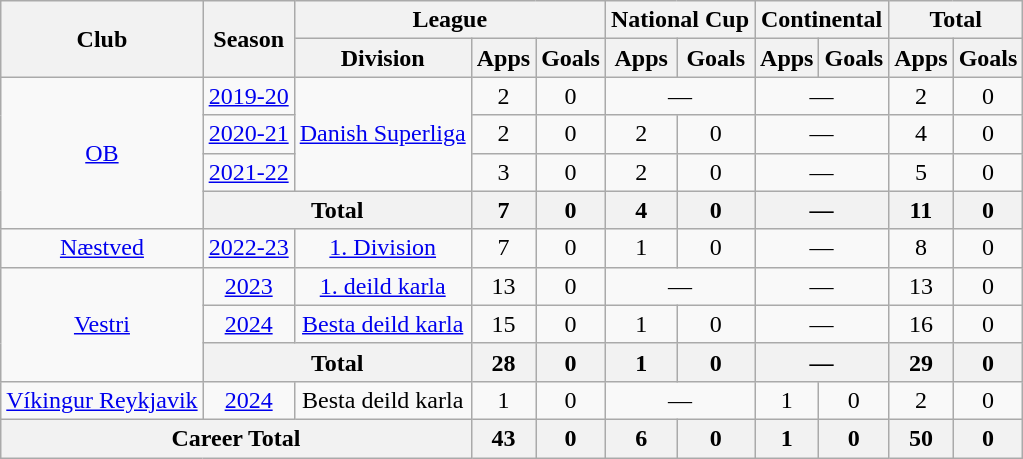<table class="wikitable" style="text-align: center">
<tr>
<th rowspan="2">Club</th>
<th rowspan="2">Season</th>
<th colspan="3">League</th>
<th colspan="2">National Cup</th>
<th colspan="2">Continental</th>
<th colspan="2">Total</th>
</tr>
<tr>
<th>Division</th>
<th>Apps</th>
<th>Goals</th>
<th>Apps</th>
<th>Goals</th>
<th>Apps</th>
<th>Goals</th>
<th>Apps</th>
<th>Goals</th>
</tr>
<tr>
<td rowspan="4"><a href='#'>OB</a></td>
<td><a href='#'>2019-20</a></td>
<td rowspan="3"><a href='#'>Danish Superliga</a></td>
<td>2</td>
<td>0</td>
<td colspan="2">—</td>
<td colspan="2">—</td>
<td>2</td>
<td>0</td>
</tr>
<tr>
<td><a href='#'>2020-21</a></td>
<td>2</td>
<td>0</td>
<td>2</td>
<td>0</td>
<td colspan="2">—</td>
<td>4</td>
<td>0</td>
</tr>
<tr>
<td><a href='#'>2021-22</a></td>
<td>3</td>
<td>0</td>
<td>2</td>
<td>0</td>
<td colspan="2">—</td>
<td>5</td>
<td>0</td>
</tr>
<tr>
<th colspan="2">Total</th>
<th>7</th>
<th>0</th>
<th>4</th>
<th>0</th>
<th colspan="2">—</th>
<th>11</th>
<th>0</th>
</tr>
<tr>
<td><a href='#'>Næstved</a></td>
<td><a href='#'>2022-23</a></td>
<td><a href='#'>1. Division</a></td>
<td>7</td>
<td>0</td>
<td>1</td>
<td>0</td>
<td colspan="2">—</td>
<td>8</td>
<td>0</td>
</tr>
<tr>
<td rowspan="3"><a href='#'>Vestri</a></td>
<td><a href='#'>2023</a></td>
<td><a href='#'>1. deild karla</a></td>
<td>13</td>
<td>0</td>
<td colspan="2">—</td>
<td colspan="2">—</td>
<td>13</td>
<td>0</td>
</tr>
<tr>
<td><a href='#'>2024</a></td>
<td><a href='#'>Besta deild karla</a></td>
<td>15</td>
<td>0</td>
<td>1</td>
<td>0</td>
<td colspan="2">—</td>
<td>16</td>
<td>0</td>
</tr>
<tr>
<th colspan="2">Total</th>
<th>28</th>
<th>0</th>
<th>1</th>
<th>0</th>
<th colspan="2">—</th>
<th>29</th>
<th>0</th>
</tr>
<tr>
<td><a href='#'>Víkingur Reykjavik</a></td>
<td><a href='#'>2024</a></td>
<td>Besta deild karla</td>
<td>1</td>
<td>0</td>
<td colspan="2">—</td>
<td>1</td>
<td>0</td>
<td>2</td>
<td>0</td>
</tr>
<tr>
<th colspan="3">Career Total</th>
<th>43</th>
<th>0</th>
<th>6</th>
<th>0</th>
<th>1</th>
<th>0</th>
<th>50</th>
<th>0</th>
</tr>
</table>
